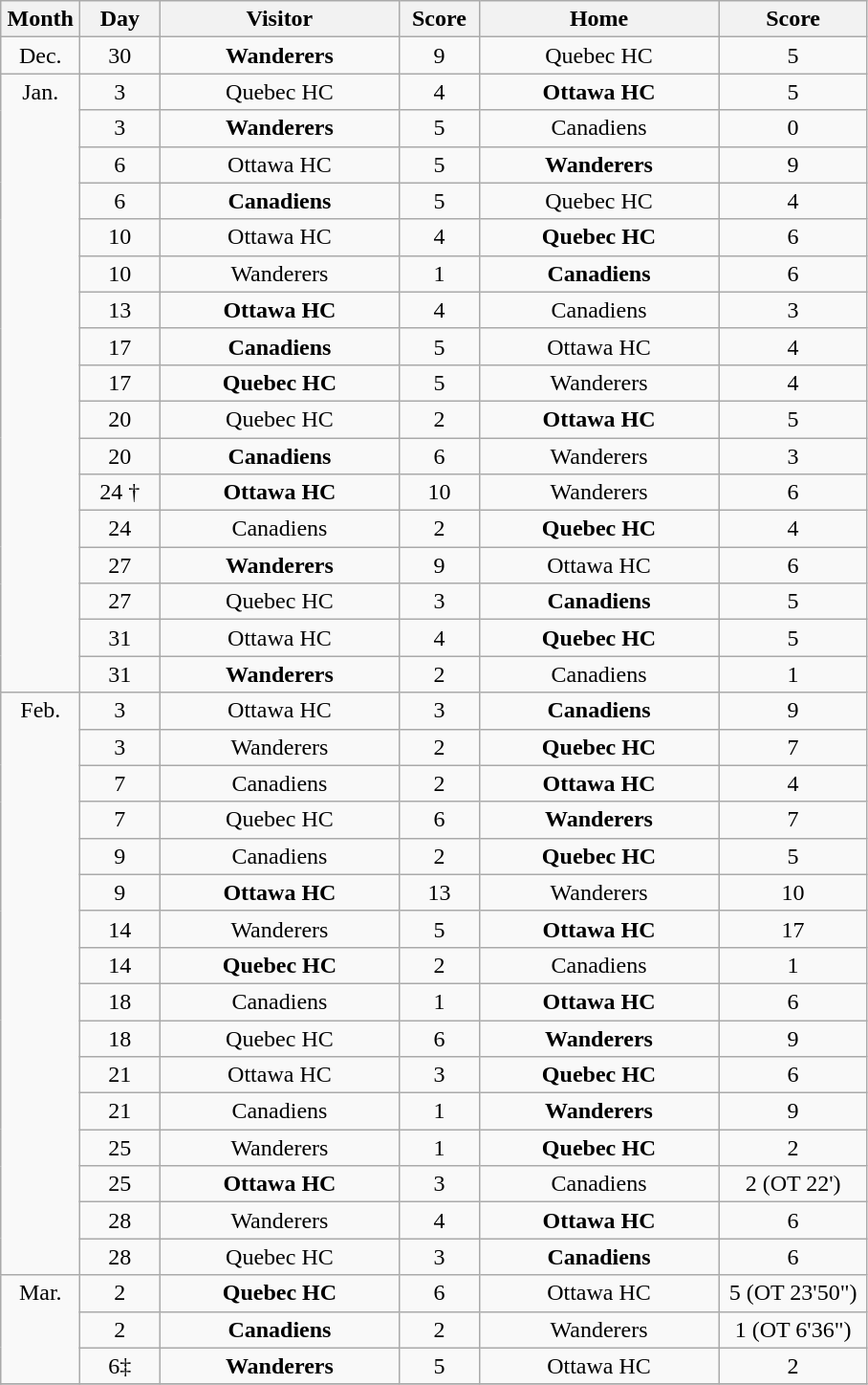<table class="wikitable" style="text-align:center;">
<tr>
<th style="width:3em">Month</th>
<th style="width:3em">Day</th>
<th style="width:10em">Visitor</th>
<th style="width:3em">Score</th>
<th style="width:10em">Home</th>
<th style="width:6em">Score</th>
</tr>
<tr>
<td>Dec.</td>
<td>30</td>
<td><strong>Wanderers</strong></td>
<td>9</td>
<td>Quebec HC</td>
<td>5</td>
</tr>
<tr>
<td rowspan=17 valign=top>Jan.</td>
<td>3</td>
<td>Quebec HC</td>
<td>4</td>
<td><strong>Ottawa HC</strong></td>
<td>5</td>
</tr>
<tr>
<td>3</td>
<td><strong>Wanderers</strong></td>
<td>5</td>
<td>Canadiens</td>
<td>0</td>
</tr>
<tr>
<td>6</td>
<td>Ottawa HC</td>
<td>5</td>
<td><strong>Wanderers</strong></td>
<td>9</td>
</tr>
<tr>
<td>6</td>
<td><strong>Canadiens</strong></td>
<td>5</td>
<td>Quebec HC</td>
<td>4</td>
</tr>
<tr>
<td>10</td>
<td>Ottawa HC</td>
<td>4</td>
<td><strong>Quebec HC</strong></td>
<td>6</td>
</tr>
<tr>
<td>10</td>
<td>Wanderers</td>
<td>1</td>
<td><strong>Canadiens</strong></td>
<td>6</td>
</tr>
<tr>
<td>13</td>
<td><strong>Ottawa HC</strong></td>
<td>4</td>
<td>Canadiens</td>
<td>3</td>
</tr>
<tr>
<td>17</td>
<td><strong>Canadiens</strong></td>
<td>5</td>
<td>Ottawa HC</td>
<td>4</td>
</tr>
<tr>
<td>17</td>
<td><strong>Quebec HC</strong></td>
<td>5</td>
<td>Wanderers</td>
<td>4</td>
</tr>
<tr>
<td>20</td>
<td>Quebec HC</td>
<td>2</td>
<td><strong>Ottawa HC</strong></td>
<td>5</td>
</tr>
<tr>
<td>20</td>
<td><strong>Canadiens</strong></td>
<td>6</td>
<td>Wanderers</td>
<td>3</td>
</tr>
<tr>
<td>24 †</td>
<td><strong>Ottawa HC</strong></td>
<td>10</td>
<td>Wanderers</td>
<td>6</td>
</tr>
<tr>
<td>24</td>
<td>Canadiens</td>
<td>2</td>
<td><strong>Quebec HC</strong></td>
<td>4</td>
</tr>
<tr>
<td>27</td>
<td><strong>Wanderers</strong></td>
<td>9</td>
<td>Ottawa HC</td>
<td>6</td>
</tr>
<tr>
<td>27</td>
<td>Quebec HC</td>
<td>3</td>
<td><strong>Canadiens</strong></td>
<td>5</td>
</tr>
<tr>
<td>31</td>
<td>Ottawa HC</td>
<td>4</td>
<td><strong>Quebec HC</strong></td>
<td>5</td>
</tr>
<tr>
<td>31</td>
<td><strong>Wanderers</strong></td>
<td>2</td>
<td>Canadiens</td>
<td>1</td>
</tr>
<tr>
<td rowspan=16 valign=top>Feb.</td>
<td>3</td>
<td>Ottawa HC</td>
<td>3</td>
<td><strong>Canadiens</strong></td>
<td>9</td>
</tr>
<tr>
<td>3</td>
<td>Wanderers</td>
<td>2</td>
<td><strong>Quebec HC</strong></td>
<td>7</td>
</tr>
<tr>
<td>7</td>
<td>Canadiens</td>
<td>2</td>
<td><strong>Ottawa HC</strong></td>
<td>4</td>
</tr>
<tr>
<td>7</td>
<td>Quebec HC</td>
<td>6</td>
<td><strong>Wanderers</strong></td>
<td>7</td>
</tr>
<tr>
<td>9</td>
<td>Canadiens</td>
<td>2</td>
<td><strong>Quebec HC</strong></td>
<td>5</td>
</tr>
<tr>
<td>9</td>
<td><strong>Ottawa HC</strong></td>
<td>13</td>
<td>Wanderers</td>
<td>10</td>
</tr>
<tr>
<td>14</td>
<td>Wanderers</td>
<td>5</td>
<td><strong>Ottawa HC</strong></td>
<td>17</td>
</tr>
<tr>
<td>14</td>
<td><strong>Quebec HC</strong></td>
<td>2</td>
<td>Canadiens</td>
<td>1</td>
</tr>
<tr>
<td>18</td>
<td>Canadiens</td>
<td>1</td>
<td><strong>Ottawa HC</strong></td>
<td>6</td>
</tr>
<tr>
<td>18</td>
<td>Quebec HC</td>
<td>6</td>
<td><strong>Wanderers</strong></td>
<td>9</td>
</tr>
<tr>
<td>21</td>
<td>Ottawa HC</td>
<td>3</td>
<td><strong>Quebec HC</strong></td>
<td>6</td>
</tr>
<tr>
<td>21</td>
<td>Canadiens</td>
<td>1</td>
<td><strong>Wanderers</strong></td>
<td>9</td>
</tr>
<tr>
<td>25</td>
<td>Wanderers</td>
<td>1</td>
<td><strong>Quebec HC</strong></td>
<td>2</td>
</tr>
<tr>
<td>25</td>
<td><strong>Ottawa HC</strong></td>
<td>3</td>
<td>Canadiens</td>
<td>2 (OT 22')</td>
</tr>
<tr>
<td>28</td>
<td>Wanderers</td>
<td>4</td>
<td><strong>Ottawa HC</strong></td>
<td>6</td>
</tr>
<tr>
<td>28</td>
<td>Quebec HC</td>
<td>3</td>
<td><strong>Canadiens</strong></td>
<td>6</td>
</tr>
<tr>
<td rowspan=3  valign=top>Mar.</td>
<td>2</td>
<td><strong>Quebec HC</strong></td>
<td>6</td>
<td>Ottawa HC</td>
<td>5 (OT 23'50")</td>
</tr>
<tr>
<td>2</td>
<td><strong>Canadiens</strong></td>
<td>2</td>
<td>Wanderers</td>
<td>1 (OT 6'36")</td>
</tr>
<tr>
<td>6‡</td>
<td><strong>Wanderers</strong></td>
<td>5</td>
<td>Ottawa HC</td>
<td>2</td>
</tr>
<tr>
</tr>
</table>
